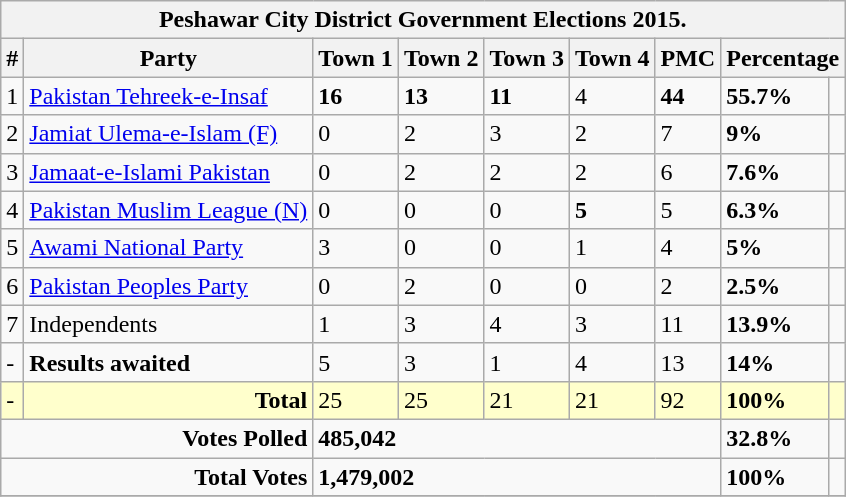<table class="wikitable">
<tr>
<th colspan="9">Peshawar City District Government Elections 2015.</th>
</tr>
<tr>
<th>#</th>
<th>Party</th>
<th>Town 1</th>
<th>Town 2</th>
<th>Town 3</th>
<th>Town 4</th>
<th>PMC</th>
<th colspan="2">Percentage</th>
</tr>
<tr>
<td>1</td>
<td> <a href='#'>Pakistan Tehreek-e-Insaf</a></td>
<td><strong>16</strong></td>
<td><strong>13</strong></td>
<td><strong>11</strong></td>
<td>4</td>
<td><strong>44</strong></td>
<td><strong>55.7%</strong></td>
<td></td>
</tr>
<tr>
<td>2</td>
<td> <a href='#'>Jamiat Ulema-e-Islam (F)</a></td>
<td>0</td>
<td>2</td>
<td>3</td>
<td>2</td>
<td>7</td>
<td><strong>9%</strong></td>
<td></td>
</tr>
<tr>
<td>3</td>
<td> <a href='#'>Jamaat-e-Islami Pakistan</a></td>
<td>0</td>
<td>2</td>
<td>2</td>
<td>2</td>
<td>6</td>
<td><strong>7.6%</strong></td>
<td></td>
</tr>
<tr>
<td>4</td>
<td> <a href='#'>Pakistan Muslim League (N)</a></td>
<td>0</td>
<td>0</td>
<td>0</td>
<td><strong>5</strong></td>
<td>5</td>
<td><strong>6.3%</strong></td>
<td></td>
</tr>
<tr>
<td>5</td>
<td> <a href='#'>Awami National Party</a></td>
<td>3</td>
<td>0</td>
<td>0</td>
<td>1</td>
<td>4</td>
<td><strong>5%</strong></td>
<td></td>
</tr>
<tr>
<td>6</td>
<td> <a href='#'>Pakistan Peoples Party</a></td>
<td>0</td>
<td>2</td>
<td>0</td>
<td>0</td>
<td>2</td>
<td><strong>2.5%</strong></td>
<td></td>
</tr>
<tr>
<td>7</td>
<td>Independents</td>
<td>1</td>
<td>3</td>
<td>4</td>
<td>3</td>
<td>11</td>
<td><strong>13.9%</strong></td>
<td></td>
</tr>
<tr>
<td>-</td>
<td><strong>Results awaited</strong></td>
<td>5</td>
<td>3</td>
<td>1</td>
<td>4</td>
<td>13</td>
<td><strong>14%</strong></td>
<td></td>
</tr>
<tr style="border: 1px solid black; background: #ffffcc;">
<td>-</td>
<td align=right><strong>Total</strong></td>
<td>25</td>
<td>25</td>
<td>21</td>
<td>21</td>
<td>92</td>
<td><strong>100%</strong></td>
<td></td>
</tr>
<tr>
<td colspan="2" align=right><strong>Votes Polled</strong></td>
<td colspan="5"><strong>485,042</strong></td>
<td><strong>32.8%</strong></td>
<td></td>
</tr>
<tr>
<td colspan="2" align=right><strong>Total Votes</strong></td>
<td colspan="5"><strong>1,479,002</strong></td>
<td><strong>100%</strong></td>
<td></td>
</tr>
<tr>
</tr>
</table>
